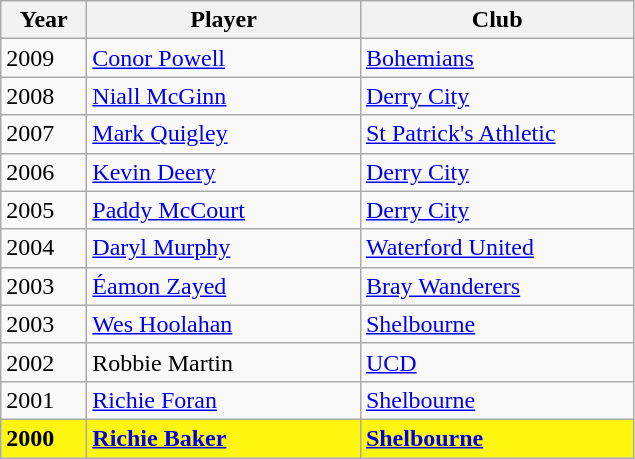<table class="wikitable">
<tr>
<th>Year</th>
<th>Player</th>
<th>Club</th>
</tr>
<tr>
<td width="50px">2009</td>
<td width="175px"> <a href='#'>Conor Powell</a></td>
<td width="175px"><a href='#'>Bohemians</a></td>
</tr>
<tr>
<td width="50px">2008</td>
<td width="175px"> <a href='#'>Niall McGinn</a></td>
<td width="175px"><a href='#'>Derry City</a></td>
</tr>
<tr>
<td width="50px">2007</td>
<td width="175px"> <a href='#'>Mark Quigley</a></td>
<td width="175px"><a href='#'>St Patrick's Athletic</a></td>
</tr>
<tr>
<td width="50px">2006</td>
<td width="175px"> <a href='#'>Kevin Deery</a></td>
<td width="175px"><a href='#'>Derry City</a></td>
</tr>
<tr>
<td width="50px">2005</td>
<td width="175px"> <a href='#'>Paddy McCourt</a></td>
<td width="175px"><a href='#'>Derry City</a></td>
</tr>
<tr>
<td width="50px">2004</td>
<td width="175px"> <a href='#'>Daryl Murphy</a></td>
<td width="175px"><a href='#'>Waterford United</a></td>
</tr>
<tr>
<td width="50px">2003</td>
<td width="175px"> <a href='#'>Éamon Zayed</a></td>
<td width="175px"><a href='#'>Bray Wanderers</a></td>
</tr>
<tr>
<td width="50px">2003</td>
<td width="175px"> <a href='#'>Wes Hoolahan</a></td>
<td width="175px"><a href='#'>Shelbourne</a></td>
</tr>
<tr>
<td width="50px">2002</td>
<td width="175px"> Robbie Martin</td>
<td width="175px"><a href='#'>UCD</a></td>
</tr>
<tr>
<td width="50px">2001</td>
<td width="175px"> <a href='#'>Richie Foran</a></td>
<td width="175px"><a href='#'>Shelbourne</a></td>
</tr>
<tr bgcolor=#FFF60F>
<td width="50px"><strong>2000</strong></td>
<td width="175px"> <strong><a href='#'>Richie Baker</a></strong></td>
<td width="175px"><strong><a href='#'>Shelbourne</a></strong></td>
</tr>
</table>
